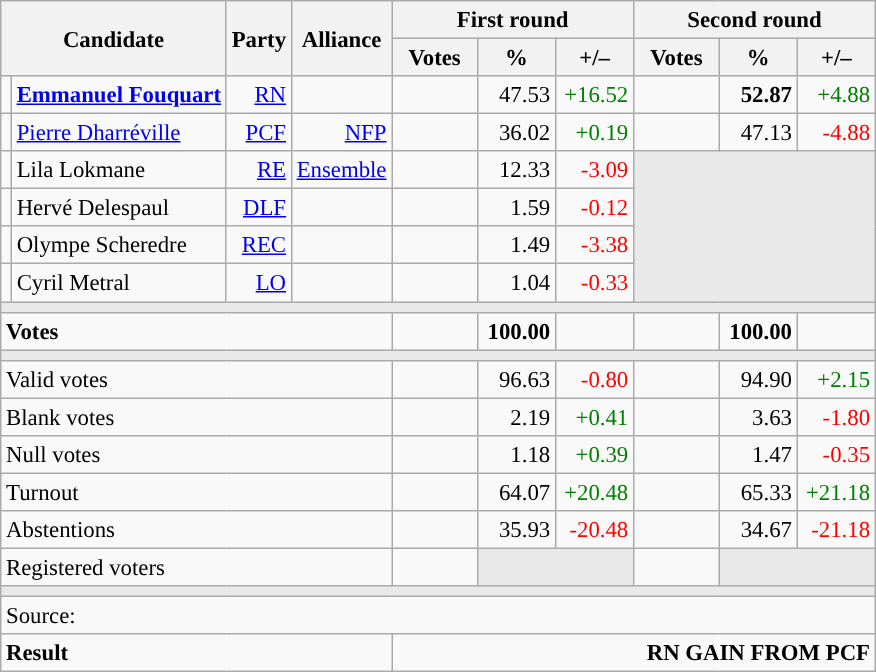<table class="wikitable" style="text-align:right;font-size:95%;">
<tr>
<th rowspan="2" colspan="2">Candidate</th>
<th colspan="1" rowspan="2">Party</th>
<th colspan="1" rowspan="2">Alliance</th>
<th colspan="3">First round</th>
<th colspan="3">Second round</th>
</tr>
<tr>
<th style="width:50px;">Votes</th>
<th style="width:45px;">%</th>
<th style="width:45px;">+/–</th>
<th style="width:50px;">Votes</th>
<th style="width:45px;">%</th>
<th style="width:45px;">+/–</th>
</tr>
<tr>
<td style="color:inherit;background:"></td>
<td style="text-align:left;"><strong><a href='#'>Emmanuel Fouquart</a></strong></td>
<td><a href='#'>RN</a></td>
<td></td>
<td></td>
<td>47.53</td>
<td style="color:green;">+16.52</td>
<td><strong></strong></td>
<td><strong>52.87</strong></td>
<td style="color:green;">+4.88</td>
</tr>
<tr>
<td style="color:inherit;background:"></td>
<td style="text-align:left;"><a href='#'>Pierre Dharréville</a></td>
<td><a href='#'>PCF</a></td>
<td><a href='#'>NFP</a></td>
<td></td>
<td>36.02</td>
<td style="color:green;">+0.19</td>
<td></td>
<td>47.13</td>
<td style="color:red;">-4.88</td>
</tr>
<tr>
<td style="color:inherit;background:"></td>
<td style="text-align:left;">Lila Lokmane</td>
<td><a href='#'>RE</a></td>
<td><a href='#'>Ensemble</a></td>
<td></td>
<td>12.33</td>
<td style="color:red;">-3.09</td>
<td colspan="3" rowspan="4" style="background:#E9E9E9;"></td>
</tr>
<tr>
<td style="color:inherit;background:"></td>
<td style="text-align:left;">Hervé Delespaul</td>
<td><a href='#'>DLF</a></td>
<td></td>
<td></td>
<td>1.59</td>
<td style="color:red;">-0.12</td>
</tr>
<tr>
<td style="color:inherit;background:"></td>
<td style="text-align:left;">Olympe Scheredre</td>
<td><a href='#'>REC</a></td>
<td></td>
<td></td>
<td>1.49</td>
<td style="color:red;">-3.38</td>
</tr>
<tr>
<td style="color:inherit;background:"></td>
<td style="text-align:left;">Cyril Metral</td>
<td><a href='#'>LO</a></td>
<td></td>
<td></td>
<td>1.04</td>
<td style="color:red;">-0.33</td>
</tr>
<tr>
<td colspan="10" style="background:#E9E9E9;"></td>
</tr>
<tr style="font-weight:bold;">
<td colspan="4" style="text-align:left;">Votes</td>
<td></td>
<td>100.00</td>
<td></td>
<td></td>
<td>100.00</td>
<td></td>
</tr>
<tr>
<td colspan="10" style="background:#E9E9E9;"></td>
</tr>
<tr>
<td colspan="4" style="text-align:left;">Valid votes</td>
<td></td>
<td>96.63</td>
<td style="color:red;">-0.80</td>
<td></td>
<td>94.90</td>
<td style="color:green;">+2.15</td>
</tr>
<tr>
<td colspan="4" style="text-align:left;">Blank votes</td>
<td></td>
<td>2.19</td>
<td style="color:green;">+0.41</td>
<td></td>
<td>3.63</td>
<td style="color:red;">-1.80</td>
</tr>
<tr>
<td colspan="4" style="text-align:left;">Null votes</td>
<td></td>
<td>1.18</td>
<td style="color:green;">+0.39</td>
<td></td>
<td>1.47</td>
<td style="color:red;">-0.35</td>
</tr>
<tr>
<td colspan="4" style="text-align:left;">Turnout</td>
<td></td>
<td>64.07</td>
<td style="color:green;">+20.48</td>
<td></td>
<td>65.33</td>
<td style="color:green;">+21.18</td>
</tr>
<tr>
<td colspan="4" style="text-align:left;">Abstentions</td>
<td></td>
<td>35.93</td>
<td style="color:red;">-20.48</td>
<td></td>
<td>34.67</td>
<td style="color:red;">-21.18</td>
</tr>
<tr>
<td colspan="4" style="text-align:left;">Registered voters</td>
<td></td>
<td colspan="2" style="background:#E9E9E9;"></td>
<td></td>
<td colspan="2" style="background:#E9E9E9;"></td>
</tr>
<tr>
<td colspan="10" style="background:#E9E9E9;"></td>
</tr>
<tr>
<td colspan="10" style="text-align:left;">Source: </td>
</tr>
<tr style="font-weight:bold">
<td colspan="4" style="text-align:left;">Result</td>
<td colspan="6" style="background-color:">RN GAIN FROM PCF</td>
</tr>
</table>
